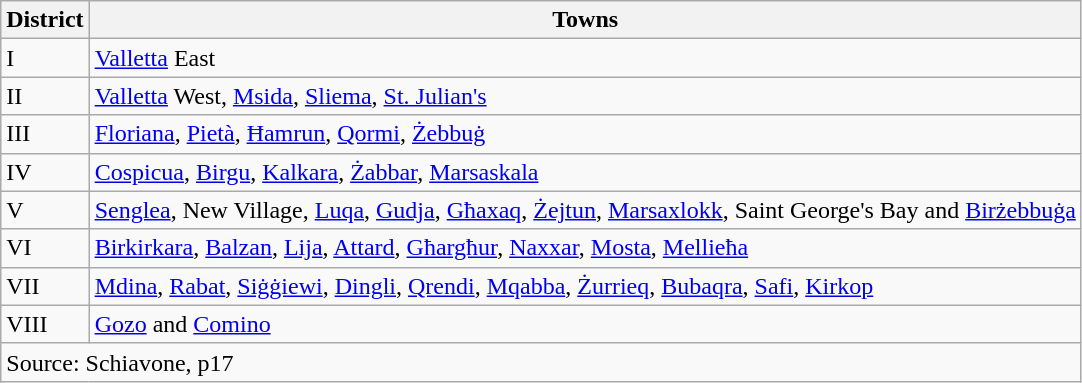<table class=wikitable>
<tr>
<th>District</th>
<th>Towns</th>
</tr>
<tr>
<td>I</td>
<td><a href='#'>Valletta</a> East</td>
</tr>
<tr>
<td>II</td>
<td><a href='#'>Valletta</a> West, <a href='#'>Msida</a>, <a href='#'>Sliema</a>, <a href='#'>St. Julian's</a></td>
</tr>
<tr>
<td>III</td>
<td><a href='#'>Floriana</a>, <a href='#'>Pietà</a>, <a href='#'>Ħamrun</a>, <a href='#'>Qormi</a>, <a href='#'>Żebbuġ</a></td>
</tr>
<tr>
<td>IV</td>
<td><a href='#'>Cospicua</a>, <a href='#'>Birgu</a>, <a href='#'>Kalkara</a>, <a href='#'>Żabbar</a>, <a href='#'>Marsaskala</a></td>
</tr>
<tr>
<td>V</td>
<td><a href='#'>Senglea</a>, New Village, <a href='#'>Luqa</a>, <a href='#'>Gudja</a>, <a href='#'>Għaxaq</a>, <a href='#'>Żejtun</a>, <a href='#'>Marsaxlokk</a>, Saint George's Bay and <a href='#'>Birżebbuġa</a></td>
</tr>
<tr>
<td>VI</td>
<td><a href='#'>Birkirkara</a>, <a href='#'>Balzan</a>, <a href='#'>Lija</a>, <a href='#'>Attard</a>, <a href='#'>Għargħur</a>, <a href='#'>Naxxar</a>, <a href='#'>Mosta</a>, <a href='#'>Mellieħa</a></td>
</tr>
<tr>
<td>VII</td>
<td><a href='#'>Mdina</a>, <a href='#'>Rabat</a>, <a href='#'>Siġġiewi</a>, <a href='#'>Dingli</a>, <a href='#'>Qrendi</a>, <a href='#'>Mqabba</a>, <a href='#'>Żurrieq</a>, <a href='#'>Bubaqra</a>, <a href='#'>Safi</a>, <a href='#'>Kirkop</a></td>
</tr>
<tr>
<td>VIII</td>
<td><a href='#'>Gozo</a> and <a href='#'>Comino</a></td>
</tr>
<tr>
<td colspan=2>Source: Schiavone, p17</td>
</tr>
</table>
